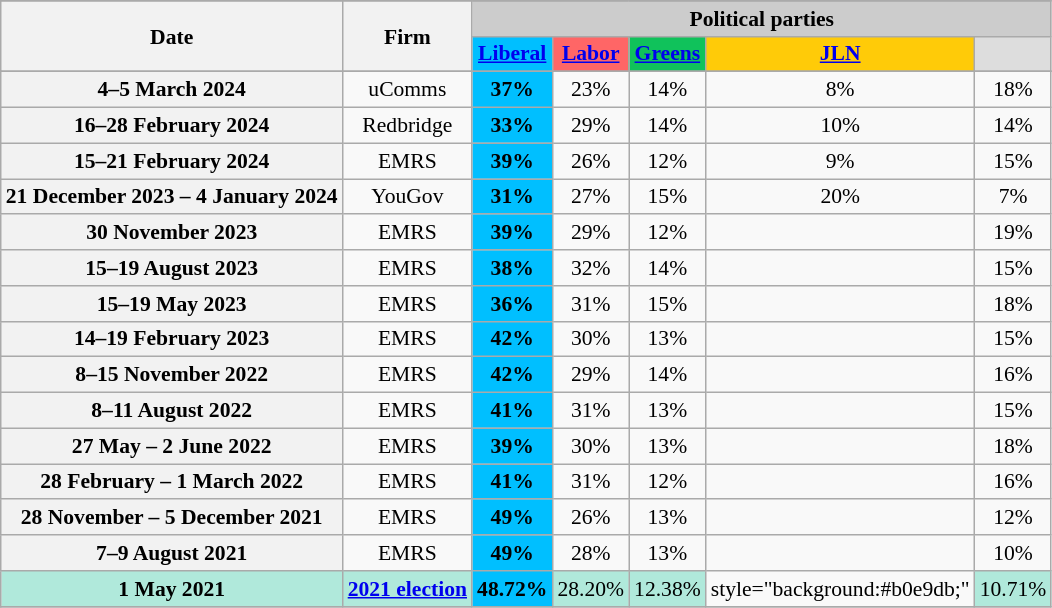<table class="wikitable toccolours" cellpadding="5" cellspacing="0" style="float:left; text-align:center; margin-right:.5em; margin-top:.4em; font-size:90%;">
<tr>
</tr>
<tr>
<th rowspan="2">Date</th>
<th rowspan="2">Firm</th>
<th style="background:#ccc;" colspan="7">Political parties</th>
</tr>
<tr>
<th style="background:#00bfff;"><a href='#'>Liberal</a></th>
<th style="background:#f66;"><a href='#'>Labor</a></th>
<th style="background:#10c25b;"><a href='#'>Greens</a></th>
<th style="background:#ffcb08;"><a href='#'>JLN</a></th>
<th style="background:#ddd;"></th>
</tr>
<tr>
</tr>
<tr>
<th>4–5 March 2024</th>
<td>uComms</td>
<th style="background:#00bfff;"><strong>37%</strong></th>
<td>23%</td>
<td>14%</td>
<td>8%</td>
<td>18%</td>
</tr>
<tr>
<th>16–28 February 2024</th>
<td>Redbridge</td>
<th style="background:#00bfff;"><strong>33%</strong></th>
<td>29%</td>
<td>14%</td>
<td>10%</td>
<td>14%</td>
</tr>
<tr>
<th>15–21 February 2024</th>
<td>EMRS</td>
<th style="background:#00bfff;"><strong>39%</strong></th>
<td>26%</td>
<td>12%</td>
<td>9%</td>
<td>15%</td>
</tr>
<tr>
<th>21 December 2023 – 4 January 2024</th>
<td>YouGov</td>
<th style="background:#00bfff;"><strong>31%</strong></th>
<td>27%</td>
<td>15%</td>
<td>20%</td>
<td>7%</td>
</tr>
<tr>
<th>30 November 2023</th>
<td>EMRS</td>
<th style="background:#00bfff;"><strong>39%</strong></th>
<td>29%</td>
<td>12%</td>
<td></td>
<td>19%</td>
</tr>
<tr>
<th>15–19 August 2023</th>
<td>EMRS</td>
<th style="background:#00bfff;"><strong>38%</strong></th>
<td>32%</td>
<td>14%</td>
<td></td>
<td>15%</td>
</tr>
<tr>
<th>15–19 May 2023</th>
<td>EMRS</td>
<th style="background:#00bfff;"><strong>36%</strong></th>
<td>31%</td>
<td>15%</td>
<td></td>
<td>18%</td>
</tr>
<tr>
<th>14–19 February 2023</th>
<td>EMRS</td>
<th style="background:#00bfff;"><strong>42%</strong></th>
<td>30%</td>
<td>13%</td>
<td></td>
<td>15%</td>
</tr>
<tr>
<th>8–15 November 2022</th>
<td>EMRS</td>
<th style="background:#00bfff;"><strong>42%</strong></th>
<td>29%</td>
<td>14%</td>
<td></td>
<td>16%</td>
</tr>
<tr>
<th>8–11 August 2022</th>
<td>EMRS</td>
<th style="background:#00bfff;"><strong>41%</strong></th>
<td>31%</td>
<td>13%</td>
<td></td>
<td>15%</td>
</tr>
<tr>
<th>27 May – 2 June 2022</th>
<td>EMRS</td>
<th style="background:#00bfff;"><strong>39%</strong></th>
<td>30%</td>
<td>13%</td>
<td></td>
<td>18%</td>
</tr>
<tr>
<th>28 February – 1 March 2022</th>
<td>EMRS</td>
<th style="background:#00bfff;"><strong>41%</strong></th>
<td>31%</td>
<td>12%</td>
<td></td>
<td>16%</td>
</tr>
<tr>
<th>28 November – 5 December 2021</th>
<td>EMRS</td>
<th style="background:#00bfff;"><strong>49%</strong></th>
<td>26%</td>
<td>13%</td>
<td></td>
<td>12%</td>
</tr>
<tr>
<th>7–9 August 2021</th>
<td>EMRS</td>
<th style="background:#00bfff;"><strong>49%</strong></th>
<td>28%</td>
<td>13%</td>
<td></td>
<td>10%</td>
</tr>
<tr>
<th style="background:#b0e9db;">1 May 2021</th>
<th style="background:#b0e9db;"><a href='#'>2021 election</a></th>
<td style="background:#00bfff;"><strong>48.72%</strong></td>
<td style="background:#b0e9db;">28.20%</td>
<td style="background:#b0e9db;">12.38%</td>
<td>style="background:#b0e9db;" </td>
<td style="background:#b0e9db;">10.71%</td>
</tr>
<tr>
</tr>
</table>
